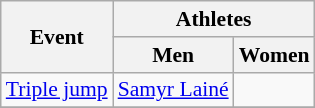<table class=wikitable style="font-size:90%">
<tr>
<th rowspan=2>Event</th>
<th colspan=2>Athletes</th>
</tr>
<tr>
<th>Men</th>
<th>Women</th>
</tr>
<tr>
<td><a href='#'>Triple jump</a></td>
<td><a href='#'>Samyr Lainé</a></td>
<td></td>
</tr>
<tr>
</tr>
</table>
